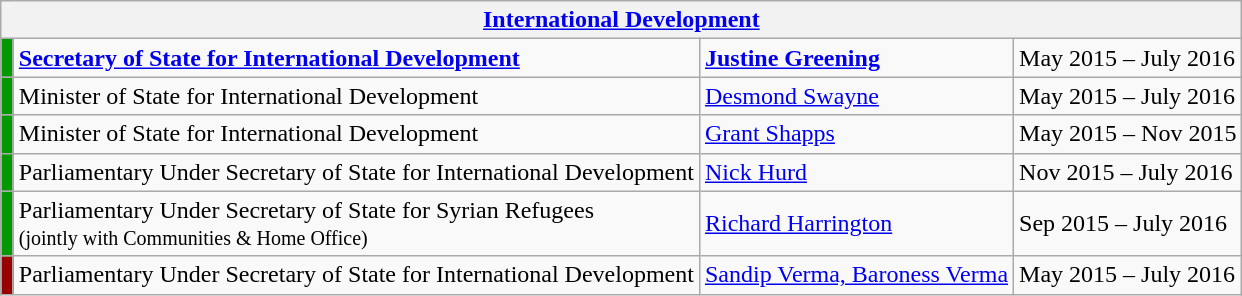<table class="wikitable">
<tr>
<th colspan="4"><a href='#'>International Development</a></th>
</tr>
<tr>
<td style="width:1px; background:#090;"></td>
<td><strong><a href='#'>Secretary of State for International Development</a></strong></td>
<td><strong><a href='#'>Justine Greening</a></strong></td>
<td>May 2015 – July 2016</td>
</tr>
<tr>
<td style="width:1px; background:#090;"></td>
<td>Minister of State for International Development</td>
<td><a href='#'>Desmond Swayne</a></td>
<td>May 2015 – July 2016</td>
</tr>
<tr>
<td style="width:1px; background:#090;"></td>
<td>Minister of State for International Development</td>
<td><a href='#'>Grant Shapps</a></td>
<td>May 2015 – Nov 2015</td>
</tr>
<tr>
<td style="width:1px; background:#090;"></td>
<td>Parliamentary Under Secretary of State for International Development</td>
<td><a href='#'>Nick Hurd</a></td>
<td>Nov 2015 – July 2016</td>
</tr>
<tr>
<td style="width:1px; background:#090;"></td>
<td>Parliamentary Under Secretary of State for Syrian Refugees<br><small>(jointly with Communities & Home Office)</small></td>
<td><a href='#'>Richard Harrington</a></td>
<td>Sep 2015 – July 2016</td>
</tr>
<tr>
<td style="width:1px; background:#900;"></td>
<td>Parliamentary Under Secretary of State for International Development</td>
<td><a href='#'>Sandip Verma, Baroness Verma</a></td>
<td>May 2015 – July 2016</td>
</tr>
</table>
